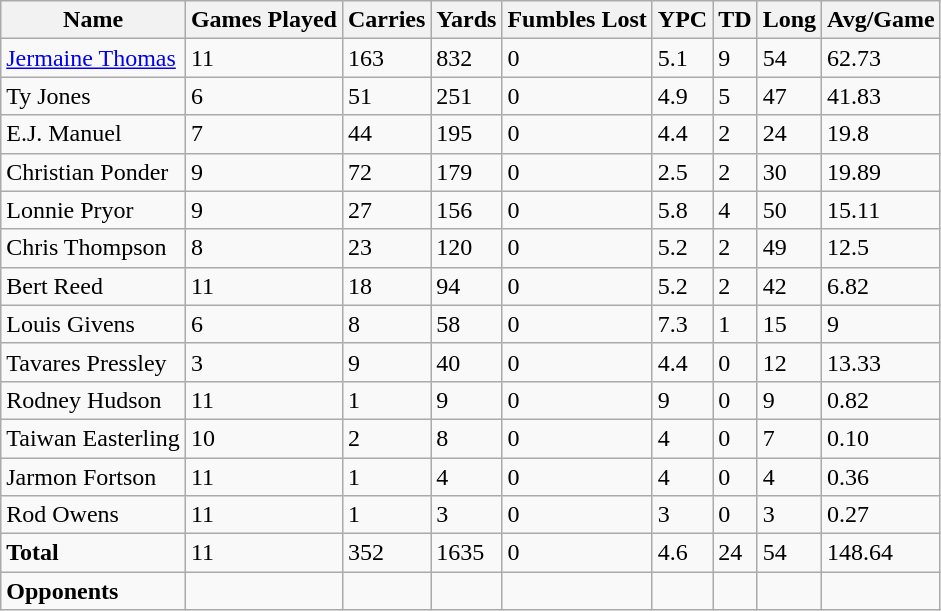<table class="wikitable" style="white-space:nowrap;">
<tr>
<th>Name</th>
<th>Games Played</th>
<th>Carries</th>
<th>Yards</th>
<th>Fumbles Lost</th>
<th>YPC</th>
<th>TD</th>
<th>Long</th>
<th>Avg/Game</th>
</tr>
<tr>
<td><a href='#'>Jermaine Thomas</a></td>
<td>11</td>
<td>163</td>
<td>832</td>
<td>0</td>
<td>5.1</td>
<td>9</td>
<td>54</td>
<td>62.73</td>
</tr>
<tr>
<td>Ty Jones</td>
<td>6</td>
<td>51</td>
<td>251</td>
<td>0</td>
<td>4.9</td>
<td>5</td>
<td>47</td>
<td>41.83</td>
</tr>
<tr>
<td>E.J. Manuel</td>
<td>7</td>
<td>44</td>
<td>195</td>
<td>0</td>
<td>4.4</td>
<td>2</td>
<td>24</td>
<td>19.8</td>
</tr>
<tr>
<td>Christian Ponder</td>
<td>9</td>
<td>72</td>
<td>179</td>
<td>0</td>
<td>2.5</td>
<td>2</td>
<td>30</td>
<td>19.89</td>
</tr>
<tr>
<td>Lonnie Pryor</td>
<td>9</td>
<td>27</td>
<td>156</td>
<td>0</td>
<td>5.8</td>
<td>4</td>
<td>50</td>
<td>15.11</td>
</tr>
<tr>
<td>Chris Thompson</td>
<td>8</td>
<td>23</td>
<td>120</td>
<td>0</td>
<td>5.2</td>
<td>2</td>
<td>49</td>
<td>12.5</td>
</tr>
<tr>
<td>Bert Reed</td>
<td>11</td>
<td>18</td>
<td>94</td>
<td>0</td>
<td>5.2</td>
<td>2</td>
<td>42</td>
<td>6.82</td>
</tr>
<tr>
<td>Louis Givens</td>
<td>6</td>
<td>8</td>
<td>58</td>
<td>0</td>
<td>7.3</td>
<td>1</td>
<td>15</td>
<td>9</td>
</tr>
<tr>
<td>Tavares Pressley</td>
<td>3</td>
<td>9</td>
<td>40</td>
<td>0</td>
<td>4.4</td>
<td>0</td>
<td>12</td>
<td>13.33</td>
</tr>
<tr>
<td>Rodney Hudson</td>
<td>11</td>
<td>1</td>
<td>9</td>
<td>0</td>
<td>9</td>
<td>0</td>
<td>9</td>
<td>0.82</td>
</tr>
<tr>
<td>Taiwan Easterling</td>
<td>10</td>
<td>2</td>
<td>8</td>
<td>0</td>
<td>4</td>
<td>0</td>
<td>7</td>
<td>0.10</td>
</tr>
<tr>
<td>Jarmon Fortson</td>
<td>11</td>
<td>1</td>
<td>4</td>
<td>0</td>
<td>4</td>
<td>0</td>
<td>4</td>
<td>0.36</td>
</tr>
<tr>
<td>Rod Owens</td>
<td>11</td>
<td>1</td>
<td>3</td>
<td>0</td>
<td>3</td>
<td>0</td>
<td>3</td>
<td>0.27</td>
</tr>
<tr>
<td><strong>Total</strong></td>
<td>11</td>
<td>352</td>
<td>1635</td>
<td>0</td>
<td>4.6</td>
<td>24</td>
<td>54</td>
<td>148.64</td>
</tr>
<tr>
<td><strong>Opponents</strong></td>
<td> </td>
<td> </td>
<td> </td>
<td> </td>
<td> </td>
<td> </td>
<td> </td>
<td> </td>
</tr>
</table>
